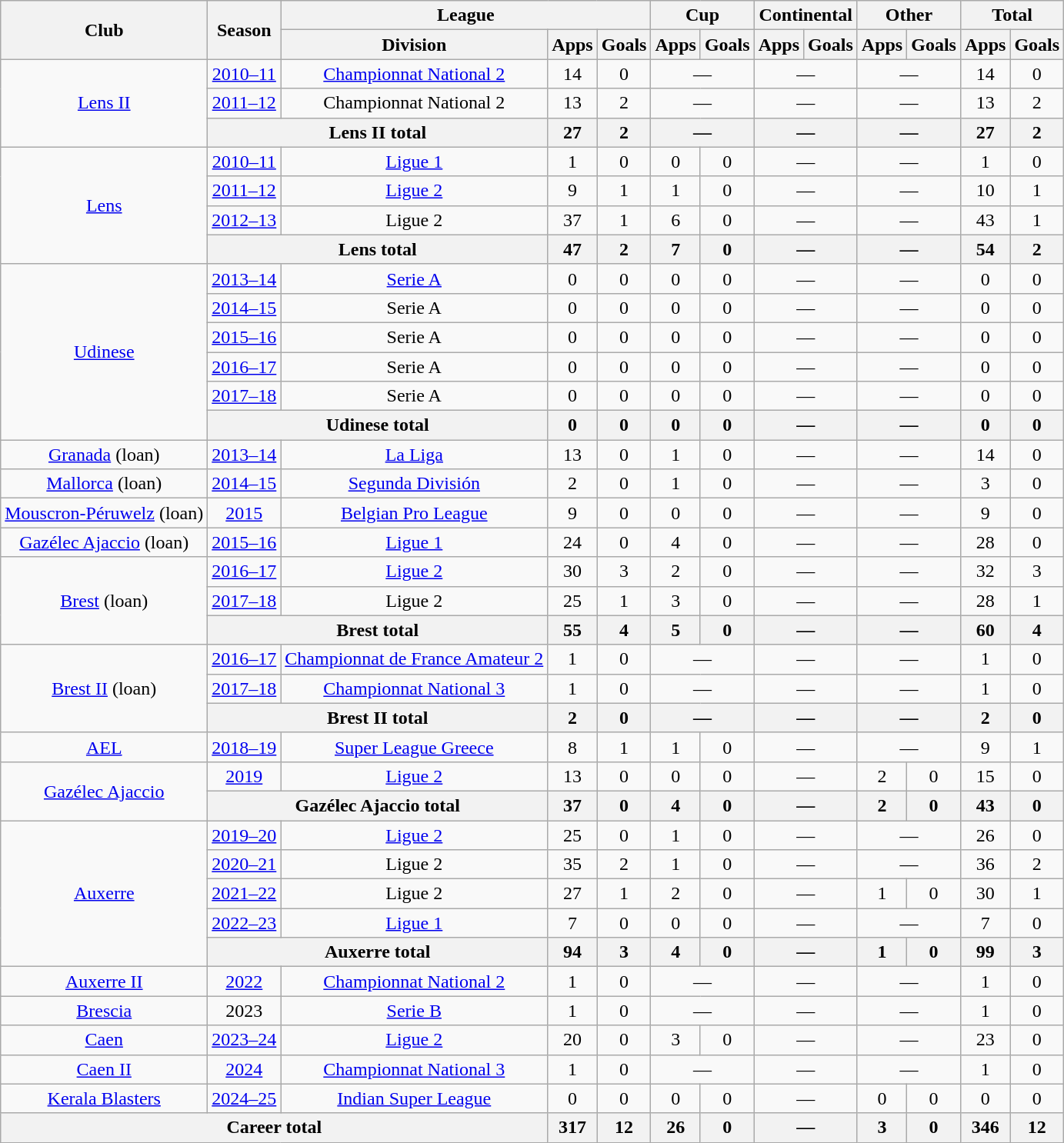<table class="wikitable" style="font-size:100%; text-align:center;">
<tr>
<th rowspan="2">Club</th>
<th rowspan="2">Season</th>
<th colspan="3">League</th>
<th colspan="2">Cup</th>
<th colspan="2">Continental</th>
<th colspan="2">Other</th>
<th colspan="2">Total</th>
</tr>
<tr>
<th>Division</th>
<th>Apps</th>
<th>Goals</th>
<th>Apps</th>
<th>Goals</th>
<th>Apps</th>
<th>Goals</th>
<th>Apps</th>
<th>Goals</th>
<th>Apps</th>
<th>Goals</th>
</tr>
<tr>
<td rowspan="3"><a href='#'>Lens II</a></td>
<td><a href='#'>2010–11</a></td>
<td><a href='#'>Championnat National 2</a></td>
<td>14</td>
<td>0</td>
<td colspan="2">—</td>
<td colspan="2">—</td>
<td colspan="2">—</td>
<td>14</td>
<td>0</td>
</tr>
<tr>
<td><a href='#'>2011–12</a></td>
<td>Championnat National 2</td>
<td>13</td>
<td>2</td>
<td colspan="2">—</td>
<td colspan="2">—</td>
<td colspan="2">—</td>
<td>13</td>
<td>2</td>
</tr>
<tr>
<th colspan="2">Lens II total</th>
<th>27</th>
<th>2</th>
<th colspan="2">—</th>
<th colspan="2">—</th>
<th colspan="2">—</th>
<th>27</th>
<th>2</th>
</tr>
<tr>
<td rowspan="4"><a href='#'>Lens</a></td>
<td><a href='#'>2010–11</a></td>
<td><a href='#'>Ligue 1</a></td>
<td>1</td>
<td>0</td>
<td>0</td>
<td>0</td>
<td colspan="2">—</td>
<td colspan="2">—</td>
<td>1</td>
<td>0</td>
</tr>
<tr>
<td><a href='#'>2011–12</a></td>
<td><a href='#'>Ligue 2</a></td>
<td>9</td>
<td>1</td>
<td>1</td>
<td>0</td>
<td colspan="2">—</td>
<td colspan="2">—</td>
<td>10</td>
<td>1</td>
</tr>
<tr>
<td><a href='#'>2012–13</a></td>
<td>Ligue 2</td>
<td>37</td>
<td>1</td>
<td>6</td>
<td>0</td>
<td colspan="2">—</td>
<td colspan="2">—</td>
<td>43</td>
<td>1</td>
</tr>
<tr>
<th colspan="2">Lens total</th>
<th>47</th>
<th>2</th>
<th>7</th>
<th>0</th>
<th colspan="2">—</th>
<th colspan="2">—</th>
<th>54</th>
<th>2</th>
</tr>
<tr>
<td rowspan="6"><a href='#'>Udinese</a></td>
<td><a href='#'>2013–14</a></td>
<td><a href='#'>Serie A</a></td>
<td>0</td>
<td>0</td>
<td>0</td>
<td>0</td>
<td colspan="2">—</td>
<td colspan="2">—</td>
<td>0</td>
<td>0</td>
</tr>
<tr>
<td><a href='#'>2014–15</a></td>
<td>Serie A</td>
<td>0</td>
<td>0</td>
<td>0</td>
<td>0</td>
<td colspan="2">—</td>
<td colspan="2">—</td>
<td>0</td>
<td>0</td>
</tr>
<tr>
<td><a href='#'>2015–16</a></td>
<td>Serie A</td>
<td>0</td>
<td>0</td>
<td>0</td>
<td>0</td>
<td colspan="2">—</td>
<td colspan="2">—</td>
<td>0</td>
<td>0</td>
</tr>
<tr>
<td><a href='#'>2016–17</a></td>
<td>Serie A</td>
<td>0</td>
<td>0</td>
<td>0</td>
<td>0</td>
<td colspan="2">—</td>
<td colspan="2">—</td>
<td>0</td>
<td>0</td>
</tr>
<tr>
<td><a href='#'>2017–18</a></td>
<td>Serie A</td>
<td>0</td>
<td>0</td>
<td>0</td>
<td>0</td>
<td colspan="2">—</td>
<td colspan="2">—</td>
<td>0</td>
<td>0</td>
</tr>
<tr>
<th colspan="2">Udinese total</th>
<th>0</th>
<th>0</th>
<th>0</th>
<th>0</th>
<th colspan="2">—</th>
<th colspan="2">—</th>
<th>0</th>
<th>0</th>
</tr>
<tr>
<td><a href='#'>Granada</a> (loan)</td>
<td><a href='#'>2013–14</a></td>
<td><a href='#'>La Liga</a></td>
<td>13</td>
<td>0</td>
<td>1</td>
<td>0</td>
<td colspan="2">—</td>
<td colspan="2">—</td>
<td>14</td>
<td>0</td>
</tr>
<tr>
<td><a href='#'>Mallorca</a> (loan)</td>
<td><a href='#'>2014–15</a></td>
<td><a href='#'>Segunda División</a></td>
<td>2</td>
<td>0</td>
<td>1</td>
<td>0</td>
<td colspan="2">—</td>
<td colspan="2">—</td>
<td>3</td>
<td>0</td>
</tr>
<tr>
<td><a href='#'>Mouscron-Péruwelz</a> (loan)</td>
<td><a href='#'>2015</a></td>
<td><a href='#'>Belgian Pro League</a></td>
<td>9</td>
<td>0</td>
<td>0</td>
<td>0</td>
<td colspan="2">—</td>
<td colspan="2">—</td>
<td>9</td>
<td>0</td>
</tr>
<tr>
<td><a href='#'>Gazélec Ajaccio</a> (loan)</td>
<td><a href='#'>2015–16</a></td>
<td><a href='#'>Ligue 1</a></td>
<td>24</td>
<td>0</td>
<td>4</td>
<td>0</td>
<td colspan="2">—</td>
<td colspan="2">—</td>
<td>28</td>
<td>0</td>
</tr>
<tr>
<td rowspan="3"><a href='#'>Brest</a> (loan)</td>
<td><a href='#'>2016–17</a></td>
<td><a href='#'>Ligue 2</a></td>
<td>30</td>
<td>3</td>
<td>2</td>
<td>0</td>
<td colspan="2">—</td>
<td colspan="2">—</td>
<td>32</td>
<td>3</td>
</tr>
<tr>
<td><a href='#'>2017–18</a></td>
<td>Ligue 2</td>
<td>25</td>
<td>1</td>
<td>3</td>
<td>0</td>
<td colspan="2">—</td>
<td colspan="2">—</td>
<td>28</td>
<td>1</td>
</tr>
<tr>
<th colspan="2">Brest total</th>
<th>55</th>
<th>4</th>
<th>5</th>
<th>0</th>
<th colspan="2">—</th>
<th colspan="2">—</th>
<th>60</th>
<th>4</th>
</tr>
<tr>
<td rowspan="3"><a href='#'>Brest II</a> (loan)</td>
<td><a href='#'>2016–17</a></td>
<td><a href='#'>Championnat de France Amateur 2</a></td>
<td>1</td>
<td>0</td>
<td colspan="2">—</td>
<td colspan="2">—</td>
<td colspan="2">—</td>
<td>1</td>
<td>0</td>
</tr>
<tr>
<td><a href='#'>2017–18</a></td>
<td><a href='#'>Championnat National 3</a></td>
<td>1</td>
<td>0</td>
<td colspan="2">—</td>
<td colspan="2">—</td>
<td colspan="2">—</td>
<td>1</td>
<td>0</td>
</tr>
<tr>
<th colspan="2">Brest II total</th>
<th>2</th>
<th>0</th>
<th colspan="2">—</th>
<th colspan="2">—</th>
<th colspan="2">—</th>
<th>2</th>
<th>0</th>
</tr>
<tr>
<td><a href='#'>AEL</a></td>
<td><a href='#'>2018–19</a></td>
<td><a href='#'>Super League Greece</a></td>
<td>8</td>
<td>1</td>
<td>1</td>
<td>0</td>
<td colspan="2">—</td>
<td colspan="2">—</td>
<td>9</td>
<td>1</td>
</tr>
<tr>
<td rowspan="2"><a href='#'>Gazélec Ajaccio</a></td>
<td><a href='#'>2019</a></td>
<td><a href='#'>Ligue 2</a></td>
<td>13</td>
<td>0</td>
<td>0</td>
<td>0</td>
<td colspan="2">—</td>
<td>2</td>
<td>0</td>
<td>15</td>
<td>0</td>
</tr>
<tr>
<th colspan="2">Gazélec Ajaccio total</th>
<th>37</th>
<th>0</th>
<th>4</th>
<th>0</th>
<th colspan="2">—</th>
<th>2</th>
<th>0</th>
<th>43</th>
<th>0</th>
</tr>
<tr>
<td rowspan="5"><a href='#'>Auxerre</a></td>
<td><a href='#'>2019–20</a></td>
<td><a href='#'>Ligue 2</a></td>
<td>25</td>
<td>0</td>
<td>1</td>
<td>0</td>
<td colspan="2">—</td>
<td colspan="2">—</td>
<td>26</td>
<td>0</td>
</tr>
<tr>
<td><a href='#'>2020–21</a></td>
<td>Ligue 2</td>
<td>35</td>
<td>2</td>
<td>1</td>
<td>0</td>
<td colspan="2">—</td>
<td colspan="2">—</td>
<td>36</td>
<td>2</td>
</tr>
<tr>
<td><a href='#'>2021–22</a></td>
<td>Ligue 2</td>
<td>27</td>
<td>1</td>
<td>2</td>
<td>0</td>
<td colspan="2">—</td>
<td>1</td>
<td>0</td>
<td>30</td>
<td>1</td>
</tr>
<tr>
<td><a href='#'>2022–23</a></td>
<td><a href='#'>Ligue 1</a></td>
<td>7</td>
<td>0</td>
<td>0</td>
<td>0</td>
<td colspan="2">—</td>
<td colspan="2">—</td>
<td>7</td>
<td>0</td>
</tr>
<tr>
<th colspan="2">Auxerre total</th>
<th>94</th>
<th>3</th>
<th>4</th>
<th>0</th>
<th colspan="2">—</th>
<th>1</th>
<th>0</th>
<th>99</th>
<th>3</th>
</tr>
<tr>
<td><a href='#'>Auxerre II</a></td>
<td><a href='#'>2022</a></td>
<td><a href='#'>Championnat National 2</a></td>
<td>1</td>
<td>0</td>
<td colspan="2">—</td>
<td colspan="2">—</td>
<td colspan="2">—</td>
<td>1</td>
<td>0</td>
</tr>
<tr>
<td><a href='#'>Brescia</a></td>
<td>2023</td>
<td><a href='#'>Serie B</a></td>
<td>1</td>
<td>0</td>
<td colspan="2">—</td>
<td colspan="2">—</td>
<td colspan="2">—</td>
<td>1</td>
<td>0</td>
</tr>
<tr>
<td><a href='#'>Caen</a></td>
<td><a href='#'>2023–24</a></td>
<td><a href='#'>Ligue 2</a></td>
<td>20</td>
<td>0</td>
<td>3</td>
<td>0</td>
<td colspan="2">—</td>
<td colspan="2">—</td>
<td>23</td>
<td>0</td>
</tr>
<tr>
<td><a href='#'>Caen II</a></td>
<td><a href='#'>2024</a></td>
<td><a href='#'>Championnat National 3</a></td>
<td>1</td>
<td>0</td>
<td colspan="2">—</td>
<td colspan="2">—</td>
<td colspan="2">—</td>
<td>1</td>
<td>0</td>
</tr>
<tr>
<td><a href='#'>Kerala Blasters</a></td>
<td><a href='#'>2024–25</a></td>
<td><a href='#'>Indian Super League</a></td>
<td>0</td>
<td>0</td>
<td>0</td>
<td>0</td>
<td colspan="2">—</td>
<td>0</td>
<td>0</td>
<td>0</td>
<td>0</td>
</tr>
<tr>
<th colspan="3">Career total</th>
<th>317</th>
<th>12</th>
<th>26</th>
<th>0</th>
<th colspan="2">—</th>
<th>3</th>
<th>0</th>
<th>346</th>
<th>12</th>
</tr>
</table>
